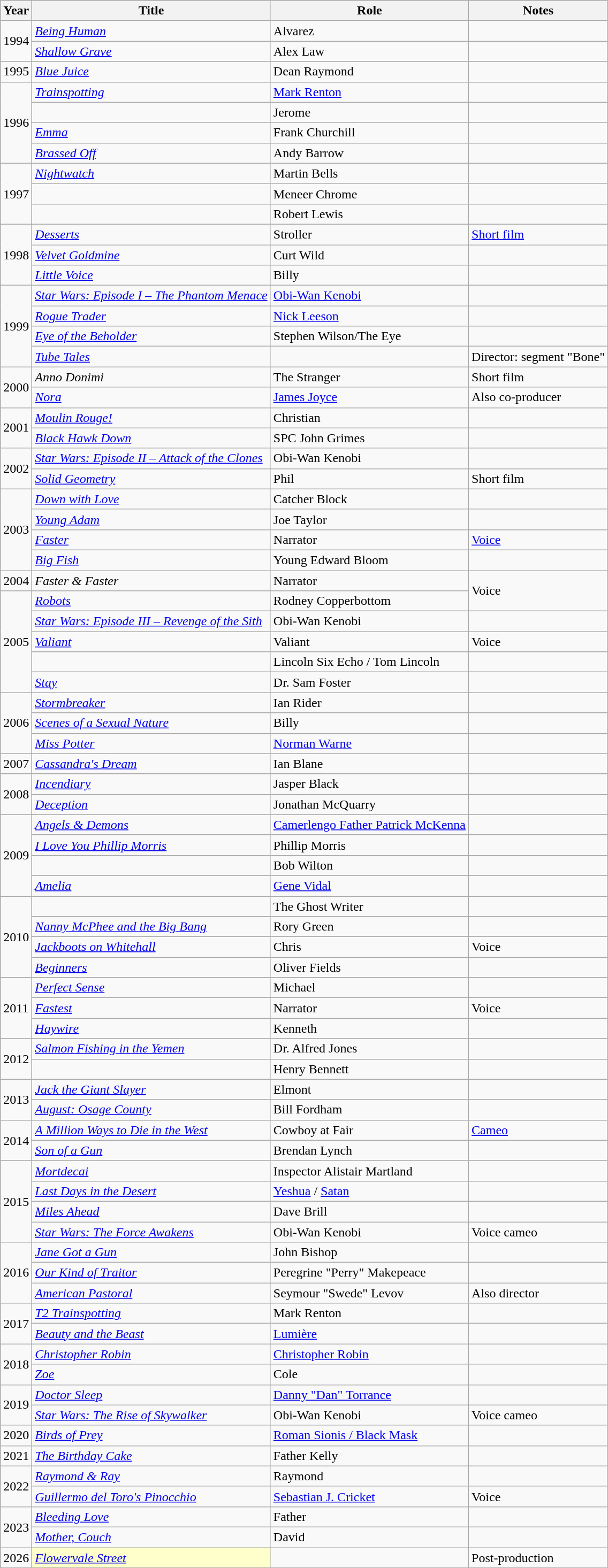<table class="wikitable sortable">
<tr>
<th>Year</th>
<th>Title</th>
<th>Role</th>
<th class="unsortable">Notes</th>
</tr>
<tr>
<td rowspan=2>1994</td>
<td><em><a href='#'>Being Human</a></em></td>
<td>Alvarez</td>
<td></td>
</tr>
<tr>
<td><em><a href='#'>Shallow Grave</a></em></td>
<td>Alex Law</td>
<td></td>
</tr>
<tr>
<td>1995</td>
<td><em><a href='#'>Blue Juice</a></em></td>
<td>Dean Raymond</td>
<td></td>
</tr>
<tr>
<td rowspan=4>1996</td>
<td><em><a href='#'>Trainspotting</a></em></td>
<td><a href='#'>Mark Renton</a></td>
<td></td>
</tr>
<tr>
<td><em></em></td>
<td>Jerome</td>
<td></td>
</tr>
<tr>
<td><em><a href='#'>Emma</a></em></td>
<td>Frank Churchill</td>
<td></td>
</tr>
<tr>
<td><em><a href='#'>Brassed Off</a></em></td>
<td>Andy Barrow</td>
<td></td>
</tr>
<tr>
<td rowspan=3>1997</td>
<td><em><a href='#'>Nightwatch</a></em></td>
<td>Martin Bells</td>
<td></td>
</tr>
<tr>
<td><em></em></td>
<td>Meneer Chrome</td>
<td></td>
</tr>
<tr>
<td><em></em></td>
<td>Robert Lewis</td>
<td></td>
</tr>
<tr>
<td rowspan=3>1998</td>
<td><em><a href='#'>Desserts</a></em></td>
<td>Stroller</td>
<td><a href='#'>Short film</a></td>
</tr>
<tr>
<td><em><a href='#'>Velvet Goldmine</a></em></td>
<td>Curt Wild</td>
<td></td>
</tr>
<tr>
<td><em><a href='#'>Little Voice</a></em></td>
<td>Billy</td>
<td></td>
</tr>
<tr>
<td rowspan=4>1999</td>
<td><em><a href='#'>Star Wars: Episode I – The Phantom Menace</a></em></td>
<td><a href='#'>Obi-Wan Kenobi</a></td>
<td></td>
</tr>
<tr>
<td><em><a href='#'>Rogue Trader</a></em></td>
<td><a href='#'>Nick Leeson</a></td>
<td></td>
</tr>
<tr>
<td><em><a href='#'>Eye of the Beholder</a></em></td>
<td>Stephen Wilson/The Eye</td>
<td></td>
</tr>
<tr>
<td><em><a href='#'>Tube Tales</a></em></td>
<td></td>
<td>Director: segment "Bone"</td>
</tr>
<tr>
<td rowspan=2>2000</td>
<td><em>Anno Donimi</em></td>
<td>The Stranger</td>
<td>Short film</td>
</tr>
<tr>
<td><em><a href='#'>Nora</a></em></td>
<td><a href='#'>James Joyce</a></td>
<td>Also co-producer</td>
</tr>
<tr>
<td rowspan=2>2001</td>
<td><em><a href='#'>Moulin Rouge!</a></em></td>
<td>Christian</td>
<td></td>
</tr>
<tr>
<td><em><a href='#'>Black Hawk Down</a></em></td>
<td>SPC John Grimes</td>
<td></td>
</tr>
<tr>
<td rowspan=2>2002</td>
<td><em><a href='#'>Star Wars: Episode II – Attack of the Clones</a></em></td>
<td>Obi-Wan Kenobi</td>
<td></td>
</tr>
<tr>
<td><em><a href='#'>Solid Geometry</a></em></td>
<td>Phil</td>
<td>Short film</td>
</tr>
<tr>
<td rowspan=4>2003</td>
<td><em><a href='#'>Down with Love</a></em></td>
<td>Catcher Block</td>
<td></td>
</tr>
<tr>
<td><em><a href='#'>Young Adam</a></em></td>
<td>Joe Taylor</td>
<td></td>
</tr>
<tr>
<td><em><a href='#'>Faster</a></em></td>
<td>Narrator</td>
<td><a href='#'>Voice</a></td>
</tr>
<tr>
<td><em><a href='#'>Big Fish</a></em></td>
<td>Young Edward Bloom</td>
<td></td>
</tr>
<tr>
<td>2004</td>
<td><em>Faster & Faster</em></td>
<td>Narrator</td>
<td rowspan="2">Voice</td>
</tr>
<tr>
<td rowspan=5>2005</td>
<td><em><a href='#'>Robots</a></em></td>
<td>Rodney Copperbottom</td>
</tr>
<tr>
<td><em><a href='#'>Star Wars: Episode III – Revenge of the Sith</a></em></td>
<td>Obi-Wan Kenobi</td>
<td></td>
</tr>
<tr>
<td><em><a href='#'>Valiant</a></em></td>
<td>Valiant</td>
<td>Voice</td>
</tr>
<tr>
<td><em></em></td>
<td>Lincoln Six Echo / Tom Lincoln</td>
<td></td>
</tr>
<tr>
<td><em><a href='#'>Stay</a></em></td>
<td>Dr. Sam Foster</td>
<td></td>
</tr>
<tr>
<td rowspan=3>2006</td>
<td><em><a href='#'>Stormbreaker</a></em></td>
<td>Ian Rider</td>
<td></td>
</tr>
<tr>
<td><em><a href='#'>Scenes of a Sexual Nature</a></em></td>
<td>Billy</td>
<td></td>
</tr>
<tr>
<td><em><a href='#'>Miss Potter</a></em></td>
<td><a href='#'>Norman Warne</a></td>
<td></td>
</tr>
<tr>
<td>2007</td>
<td><em><a href='#'>Cassandra's Dream</a></em></td>
<td>Ian Blane</td>
<td></td>
</tr>
<tr>
<td rowspan=2>2008</td>
<td><em><a href='#'>Incendiary</a></em></td>
<td>Jasper Black</td>
<td></td>
</tr>
<tr>
<td><em><a href='#'>Deception</a></em></td>
<td>Jonathan McQuarry</td>
<td></td>
</tr>
<tr>
<td rowspan=4>2009</td>
<td><em><a href='#'>Angels & Demons</a></em></td>
<td><a href='#'>Camerlengo Father Patrick McKenna</a></td>
<td></td>
</tr>
<tr>
<td><em><a href='#'>I Love You Phillip Morris</a></em></td>
<td>Phillip Morris</td>
<td></td>
</tr>
<tr>
<td><em></em></td>
<td>Bob Wilton</td>
<td></td>
</tr>
<tr>
<td><em><a href='#'>Amelia</a></em></td>
<td><a href='#'>Gene Vidal</a></td>
<td></td>
</tr>
<tr>
<td rowspan=4>2010</td>
<td><em></em></td>
<td>The Ghost Writer</td>
<td></td>
</tr>
<tr>
<td><em><a href='#'>Nanny McPhee and the Big Bang</a></em></td>
<td>Rory Green</td>
<td></td>
</tr>
<tr>
<td><em><a href='#'>Jackboots on Whitehall</a></em></td>
<td>Chris</td>
<td>Voice</td>
</tr>
<tr>
<td><em><a href='#'>Beginners</a></em></td>
<td>Oliver Fields</td>
<td></td>
</tr>
<tr>
<td rowspan=3>2011</td>
<td><em><a href='#'>Perfect Sense</a></em></td>
<td>Michael</td>
<td></td>
</tr>
<tr>
<td><em><a href='#'>Fastest</a></em></td>
<td>Narrator</td>
<td>Voice</td>
</tr>
<tr>
<td><em><a href='#'>Haywire</a></em></td>
<td>Kenneth</td>
<td></td>
</tr>
<tr>
<td rowspan=2>2012</td>
<td><em><a href='#'>Salmon Fishing in the Yemen</a></em></td>
<td>Dr. Alfred Jones</td>
<td></td>
</tr>
<tr>
<td><em></em></td>
<td>Henry Bennett</td>
<td></td>
</tr>
<tr>
<td rowspan=2>2013</td>
<td><em><a href='#'>Jack the Giant Slayer</a></em></td>
<td>Elmont</td>
<td></td>
</tr>
<tr>
<td><em><a href='#'>August: Osage County</a></em></td>
<td>Bill Fordham</td>
<td></td>
</tr>
<tr>
<td rowspan=2>2014</td>
<td><em><a href='#'>A Million Ways to Die in the West</a></em></td>
<td>Cowboy at Fair</td>
<td><a href='#'>Cameo</a></td>
</tr>
<tr>
<td><em><a href='#'>Son of a Gun</a></em></td>
<td>Brendan Lynch</td>
<td></td>
</tr>
<tr>
<td rowspan=4>2015</td>
<td><em><a href='#'>Mortdecai</a></em></td>
<td>Inspector Alistair Martland</td>
<td></td>
</tr>
<tr>
<td><em><a href='#'>Last Days in the Desert</a></em></td>
<td><a href='#'>Yeshua</a> / <a href='#'>Satan</a></td>
<td></td>
</tr>
<tr>
<td><em><a href='#'>Miles Ahead</a></em></td>
<td>Dave Brill</td>
<td></td>
</tr>
<tr>
<td><em><a href='#'>Star Wars: The Force Awakens</a></em></td>
<td>Obi-Wan Kenobi</td>
<td>Voice cameo</td>
</tr>
<tr>
<td rowspan=3>2016</td>
<td><em><a href='#'>Jane Got a Gun</a></em></td>
<td>John Bishop</td>
<td></td>
</tr>
<tr>
<td><em><a href='#'>Our Kind of Traitor</a></em></td>
<td>Peregrine "Perry" Makepeace</td>
<td></td>
</tr>
<tr>
<td><em><a href='#'>American Pastoral</a></em></td>
<td>Seymour "Swede" Levov</td>
<td>Also director</td>
</tr>
<tr>
<td rowspan=2>2017</td>
<td><em><a href='#'>T2 Trainspotting</a></em></td>
<td>Mark Renton</td>
<td></td>
</tr>
<tr>
<td><em><a href='#'>Beauty and the Beast</a></em></td>
<td><a href='#'>Lumière</a></td>
<td></td>
</tr>
<tr>
<td rowspan=2>2018</td>
<td><em><a href='#'>Christopher Robin</a></em></td>
<td><a href='#'>Christopher Robin</a></td>
<td></td>
</tr>
<tr>
<td><em><a href='#'>Zoe</a></em></td>
<td>Cole</td>
<td></td>
</tr>
<tr>
<td rowspan=2>2019</td>
<td><em><a href='#'>Doctor Sleep</a></em></td>
<td><a href='#'>Danny "Dan" Torrance</a></td>
<td></td>
</tr>
<tr>
<td><em><a href='#'>Star Wars: The Rise of Skywalker</a></em></td>
<td>Obi-Wan Kenobi</td>
<td>Voice cameo</td>
</tr>
<tr>
<td>2020</td>
<td><em><a href='#'>Birds of Prey</a></em></td>
<td><a href='#'>Roman Sionis / Black Mask</a></td>
<td></td>
</tr>
<tr>
<td>2021</td>
<td><em><a href='#'>The Birthday Cake</a></em></td>
<td>Father Kelly</td>
<td></td>
</tr>
<tr>
<td rowspan=2>2022</td>
<td><em><a href='#'>Raymond & Ray</a></em></td>
<td>Raymond</td>
<td></td>
</tr>
<tr>
<td><em><a href='#'>Guillermo del Toro's Pinocchio</a></em></td>
<td><a href='#'>Sebastian J. Cricket</a></td>
<td>Voice</td>
</tr>
<tr>
<td rowspan=2>2023</td>
<td><em><a href='#'>Bleeding Love</a></em></td>
<td>Father</td>
<td></td>
</tr>
<tr>
<td><em><a href='#'>Mother, Couch</a></em></td>
<td>David</td>
<td></td>
</tr>
<tr>
<td>2026</td>
<td style="background:#FFFFCC;"><em><a href='#'>Flowervale Street</a></em> </td>
<td></td>
<td>Post-production</td>
</tr>
</table>
